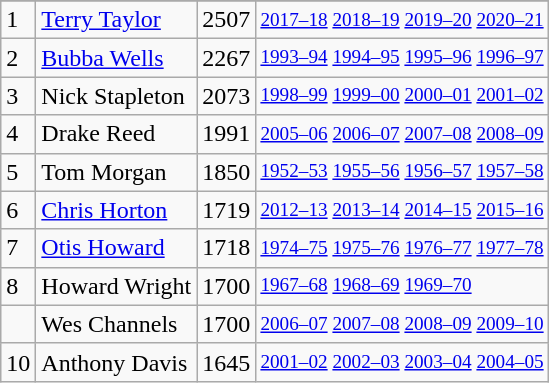<table class="wikitable">
<tr>
</tr>
<tr>
<td>1</td>
<td><a href='#'>Terry Taylor</a></td>
<td>2507</td>
<td style="font-size:80%;"><a href='#'>2017–18</a> <a href='#'>2018–19</a> <a href='#'>2019–20</a> <a href='#'>2020–21</a></td>
</tr>
<tr>
<td>2</td>
<td><a href='#'>Bubba Wells</a></td>
<td>2267</td>
<td style="font-size:80%;"><a href='#'>1993–94</a> <a href='#'>1994–95</a> <a href='#'>1995–96</a> <a href='#'>1996–97</a></td>
</tr>
<tr>
<td>3</td>
<td>Nick Stapleton</td>
<td>2073</td>
<td style="font-size:80%;"><a href='#'>1998–99</a> <a href='#'>1999–00</a> <a href='#'>2000–01</a> <a href='#'>2001–02</a></td>
</tr>
<tr>
<td>4</td>
<td>Drake Reed</td>
<td>1991</td>
<td style="font-size:80%;"><a href='#'>2005–06</a> <a href='#'>2006–07</a> <a href='#'>2007–08</a> <a href='#'>2008–09</a></td>
</tr>
<tr>
<td>5</td>
<td>Tom Morgan</td>
<td>1850</td>
<td style="font-size:80%;"><a href='#'>1952–53</a> <a href='#'>1955–56</a> <a href='#'>1956–57</a> <a href='#'>1957–58</a></td>
</tr>
<tr>
<td>6</td>
<td><a href='#'>Chris Horton</a></td>
<td>1719</td>
<td style="font-size:80%;"><a href='#'>2012–13</a> <a href='#'>2013–14</a> <a href='#'>2014–15</a> <a href='#'>2015–16</a></td>
</tr>
<tr>
<td>7</td>
<td><a href='#'>Otis Howard</a></td>
<td>1718</td>
<td style="font-size:80%;"><a href='#'>1974–75</a> <a href='#'>1975–76</a> <a href='#'>1976–77</a> <a href='#'>1977–78</a></td>
</tr>
<tr>
<td>8</td>
<td>Howard Wright</td>
<td>1700</td>
<td style="font-size:80%;"><a href='#'>1967–68</a> <a href='#'>1968–69</a> <a href='#'>1969–70</a></td>
</tr>
<tr>
<td></td>
<td>Wes Channels</td>
<td>1700</td>
<td style="font-size:80%;"><a href='#'>2006–07</a> <a href='#'>2007–08</a> <a href='#'>2008–09</a> <a href='#'>2009–10</a></td>
</tr>
<tr>
<td>10</td>
<td>Anthony Davis</td>
<td>1645</td>
<td style="font-size:80%;"><a href='#'>2001–02</a> <a href='#'>2002–03</a> <a href='#'>2003–04</a> <a href='#'>2004–05</a></td>
</tr>
</table>
